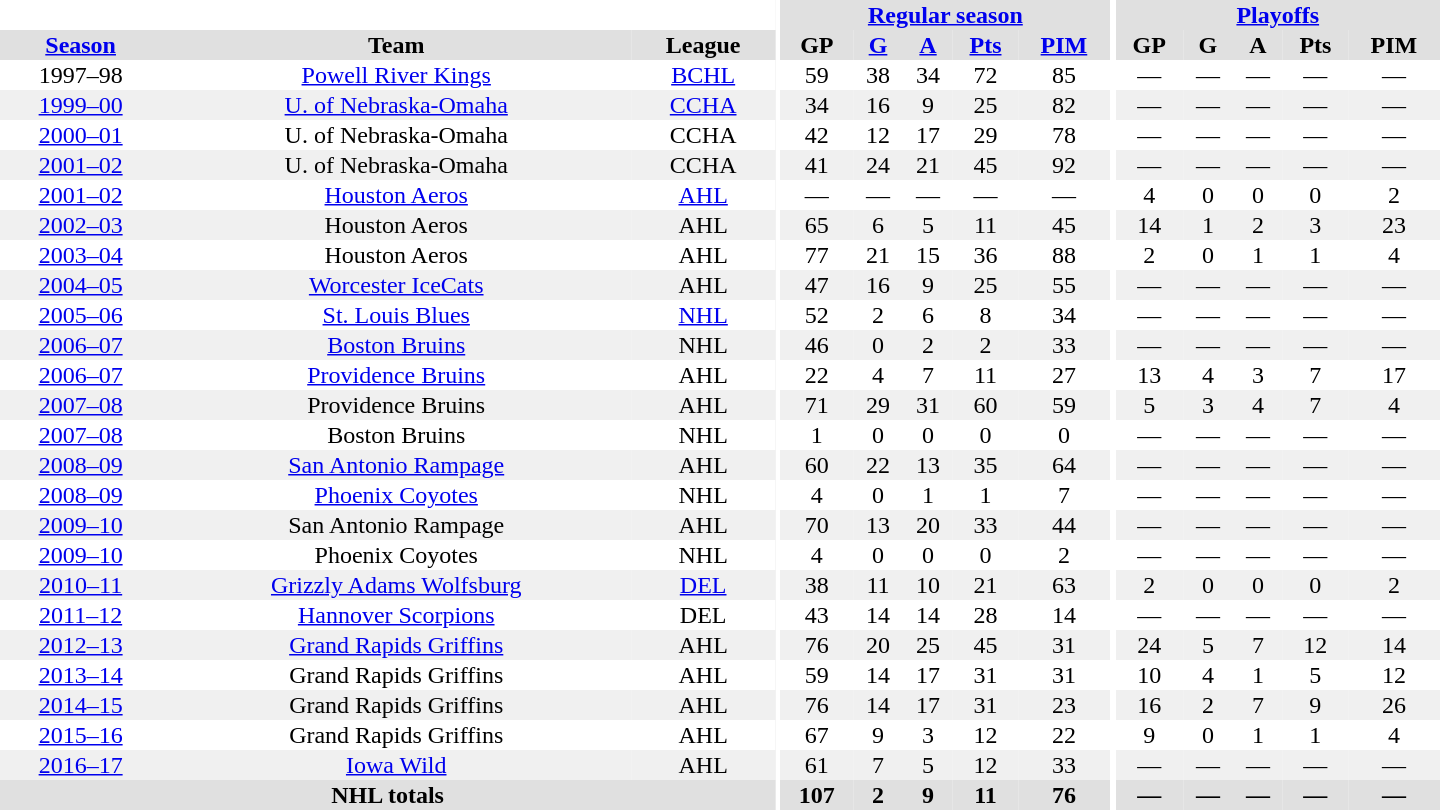<table border="0" cellpadding="1" cellspacing="0" style="text-align:center; width:60em">
<tr bgcolor="#e0e0e0">
<th colspan="3" bgcolor="#ffffff"></th>
<th rowspan="99" bgcolor="#ffffff"></th>
<th colspan="5"><a href='#'>Regular season</a></th>
<th rowspan="99" bgcolor="#ffffff"></th>
<th colspan="5"><a href='#'>Playoffs</a></th>
</tr>
<tr bgcolor="#e0e0e0">
<th><a href='#'>Season</a></th>
<th>Team</th>
<th>League</th>
<th>GP</th>
<th><a href='#'>G</a></th>
<th><a href='#'>A</a></th>
<th><a href='#'>Pts</a></th>
<th><a href='#'>PIM</a></th>
<th>GP</th>
<th>G</th>
<th>A</th>
<th>Pts</th>
<th>PIM</th>
</tr>
<tr ALIGN="center">
<td>1997–98</td>
<td><a href='#'>Powell River Kings</a></td>
<td><a href='#'>BCHL</a></td>
<td>59</td>
<td>38</td>
<td>34</td>
<td>72</td>
<td>85</td>
<td>—</td>
<td>—</td>
<td>—</td>
<td>—</td>
<td>—</td>
</tr>
<tr ALIGN="center" bgcolor="#f0f0f0">
<td><a href='#'>1999–00</a></td>
<td><a href='#'>U. of Nebraska-Omaha</a></td>
<td><a href='#'>CCHA</a></td>
<td>34</td>
<td>16</td>
<td>9</td>
<td>25</td>
<td>82</td>
<td>—</td>
<td>—</td>
<td>—</td>
<td>—</td>
<td>—</td>
</tr>
<tr ALIGN="center">
<td><a href='#'>2000–01</a></td>
<td>U. of Nebraska-Omaha</td>
<td>CCHA</td>
<td>42</td>
<td>12</td>
<td>17</td>
<td>29</td>
<td>78</td>
<td>—</td>
<td>—</td>
<td>—</td>
<td>—</td>
<td>—</td>
</tr>
<tr ALIGN="center" bgcolor="#f0f0f0">
<td><a href='#'>2001–02</a></td>
<td>U. of Nebraska-Omaha</td>
<td>CCHA</td>
<td>41</td>
<td>24</td>
<td>21</td>
<td>45</td>
<td>92</td>
<td>—</td>
<td>—</td>
<td>—</td>
<td>—</td>
<td>—</td>
</tr>
<tr ALIGN="center">
<td><a href='#'>2001–02</a></td>
<td><a href='#'>Houston Aeros</a></td>
<td><a href='#'>AHL</a></td>
<td>—</td>
<td>—</td>
<td>—</td>
<td>—</td>
<td>—</td>
<td>4</td>
<td>0</td>
<td>0</td>
<td>0</td>
<td>2</td>
</tr>
<tr ALIGN="center" bgcolor="#f0f0f0">
<td><a href='#'>2002–03</a></td>
<td>Houston Aeros</td>
<td>AHL</td>
<td>65</td>
<td>6</td>
<td>5</td>
<td>11</td>
<td>45</td>
<td>14</td>
<td>1</td>
<td>2</td>
<td>3</td>
<td>23</td>
</tr>
<tr ALIGN="center">
<td><a href='#'>2003–04</a></td>
<td>Houston Aeros</td>
<td>AHL</td>
<td>77</td>
<td>21</td>
<td>15</td>
<td>36</td>
<td>88</td>
<td>2</td>
<td>0</td>
<td>1</td>
<td>1</td>
<td>4</td>
</tr>
<tr ALIGN="center" bgcolor="#f0f0f0">
<td><a href='#'>2004–05</a></td>
<td><a href='#'>Worcester IceCats</a></td>
<td>AHL</td>
<td>47</td>
<td>16</td>
<td>9</td>
<td>25</td>
<td>55</td>
<td>—</td>
<td>—</td>
<td>—</td>
<td>—</td>
<td>—</td>
</tr>
<tr ALIGN="center">
<td><a href='#'>2005–06</a></td>
<td><a href='#'>St. Louis Blues</a></td>
<td><a href='#'>NHL</a></td>
<td>52</td>
<td>2</td>
<td>6</td>
<td>8</td>
<td>34</td>
<td>—</td>
<td>—</td>
<td>—</td>
<td>—</td>
<td>—</td>
</tr>
<tr ALIGN="center" bgcolor="#f0f0f0">
<td><a href='#'>2006–07</a></td>
<td><a href='#'>Boston Bruins</a></td>
<td>NHL</td>
<td>46</td>
<td>0</td>
<td>2</td>
<td>2</td>
<td>33</td>
<td>—</td>
<td>—</td>
<td>—</td>
<td>—</td>
<td>—</td>
</tr>
<tr ALIGN="center">
<td><a href='#'>2006–07</a></td>
<td><a href='#'>Providence Bruins</a></td>
<td>AHL</td>
<td>22</td>
<td>4</td>
<td>7</td>
<td>11</td>
<td>27</td>
<td>13</td>
<td>4</td>
<td>3</td>
<td>7</td>
<td>17</td>
</tr>
<tr ALIGN="center" bgcolor="#f0f0f0">
<td><a href='#'>2007–08</a></td>
<td>Providence Bruins</td>
<td>AHL</td>
<td>71</td>
<td>29</td>
<td>31</td>
<td>60</td>
<td>59</td>
<td>5</td>
<td>3</td>
<td>4</td>
<td>7</td>
<td>4</td>
</tr>
<tr ALIGN="center">
<td><a href='#'>2007–08</a></td>
<td>Boston Bruins</td>
<td>NHL</td>
<td>1</td>
<td>0</td>
<td>0</td>
<td>0</td>
<td>0</td>
<td>—</td>
<td>—</td>
<td>—</td>
<td>—</td>
<td>—</td>
</tr>
<tr ALIGN="center" bgcolor="#f0f0f0">
<td><a href='#'>2008–09</a></td>
<td><a href='#'>San Antonio Rampage</a></td>
<td>AHL</td>
<td>60</td>
<td>22</td>
<td>13</td>
<td>35</td>
<td>64</td>
<td>—</td>
<td>—</td>
<td>—</td>
<td>—</td>
<td>—</td>
</tr>
<tr ALIGN="center">
<td><a href='#'>2008–09</a></td>
<td><a href='#'>Phoenix Coyotes</a></td>
<td>NHL</td>
<td>4</td>
<td>0</td>
<td>1</td>
<td>1</td>
<td>7</td>
<td>—</td>
<td>—</td>
<td>—</td>
<td>—</td>
<td>—</td>
</tr>
<tr ALIGN="center" bgcolor="#f0f0f0">
<td><a href='#'>2009–10</a></td>
<td>San Antonio Rampage</td>
<td>AHL</td>
<td>70</td>
<td>13</td>
<td>20</td>
<td>33</td>
<td>44</td>
<td>—</td>
<td>—</td>
<td>—</td>
<td>—</td>
<td>—</td>
</tr>
<tr ALIGN="center">
<td><a href='#'>2009–10</a></td>
<td>Phoenix Coyotes</td>
<td>NHL</td>
<td>4</td>
<td>0</td>
<td>0</td>
<td>0</td>
<td>2</td>
<td>—</td>
<td>—</td>
<td>—</td>
<td>—</td>
<td>—</td>
</tr>
<tr ALIGN="center" bgcolor="#f0f0f0">
<td><a href='#'>2010–11</a></td>
<td><a href='#'>Grizzly Adams Wolfsburg</a></td>
<td><a href='#'>DEL</a></td>
<td>38</td>
<td>11</td>
<td>10</td>
<td>21</td>
<td>63</td>
<td>2</td>
<td>0</td>
<td>0</td>
<td>0</td>
<td>2</td>
</tr>
<tr ALIGN="center">
<td><a href='#'>2011–12</a></td>
<td><a href='#'>Hannover Scorpions</a></td>
<td>DEL</td>
<td>43</td>
<td>14</td>
<td>14</td>
<td>28</td>
<td>14</td>
<td>—</td>
<td>—</td>
<td>—</td>
<td>—</td>
<td>—</td>
</tr>
<tr ALIGN="center"  bgcolor="#f0f0f0">
<td><a href='#'>2012–13</a></td>
<td><a href='#'>Grand Rapids Griffins</a></td>
<td>AHL</td>
<td>76</td>
<td>20</td>
<td>25</td>
<td>45</td>
<td>31</td>
<td>24</td>
<td>5</td>
<td>7</td>
<td>12</td>
<td>14</td>
</tr>
<tr ALIGN="center">
<td><a href='#'>2013–14</a></td>
<td>Grand Rapids Griffins</td>
<td>AHL</td>
<td>59</td>
<td>14</td>
<td>17</td>
<td>31</td>
<td>31</td>
<td>10</td>
<td>4</td>
<td>1</td>
<td>5</td>
<td>12</td>
</tr>
<tr ALIGN="center"  bgcolor="#f0f0f0">
<td><a href='#'>2014–15</a></td>
<td>Grand Rapids Griffins</td>
<td>AHL</td>
<td>76</td>
<td>14</td>
<td>17</td>
<td>31</td>
<td>23</td>
<td>16</td>
<td>2</td>
<td>7</td>
<td>9</td>
<td>26</td>
</tr>
<tr ALIGN="center">
<td><a href='#'>2015–16</a></td>
<td>Grand Rapids Griffins</td>
<td>AHL</td>
<td>67</td>
<td>9</td>
<td>3</td>
<td>12</td>
<td>22</td>
<td>9</td>
<td>0</td>
<td>1</td>
<td>1</td>
<td>4</td>
</tr>
<tr ALIGN="center"  bgcolor="#f0f0f0">
<td><a href='#'>2016–17</a></td>
<td><a href='#'>Iowa Wild</a></td>
<td>AHL</td>
<td>61</td>
<td>7</td>
<td>5</td>
<td>12</td>
<td>33</td>
<td>—</td>
<td>—</td>
<td>—</td>
<td>—</td>
<td>—</td>
</tr>
<tr bgcolor="#e0e0e0">
<th colspan="3">NHL totals</th>
<th>107</th>
<th>2</th>
<th>9</th>
<th>11</th>
<th>76</th>
<th>—</th>
<th>—</th>
<th>—</th>
<th>—</th>
<th>—</th>
</tr>
</table>
